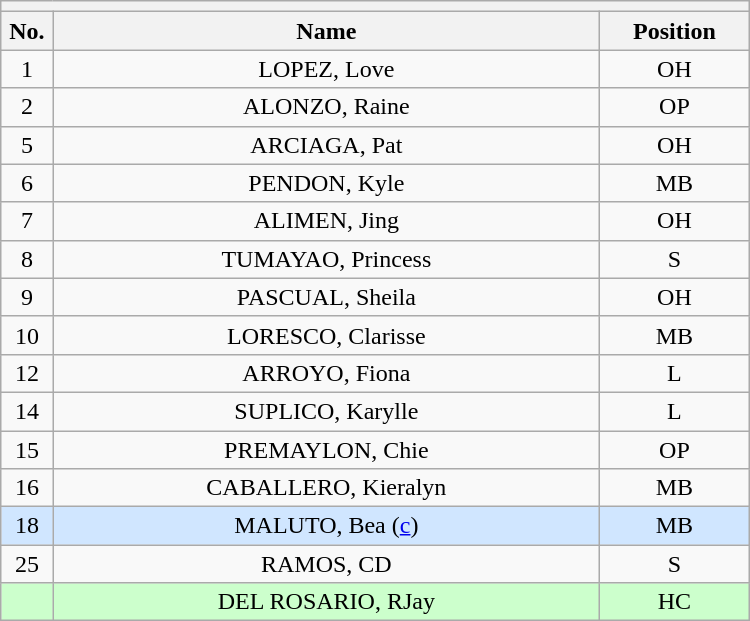<table class="wikitable mw-collapsible mw-collapsed" style="text-align:center; width:500px; border:none">
<tr>
<th style="text-align:center" colspan="3"></th>
</tr>
<tr>
<th style="width:7%">No.</th>
<th>Name</th>
<th style="width:20%">Position</th>
</tr>
<tr>
<td>1</td>
<td>LOPEZ, Love</td>
<td>OH</td>
</tr>
<tr>
<td>2</td>
<td>ALONZO, Raine</td>
<td>OP</td>
</tr>
<tr>
<td>5</td>
<td>ARCIAGA, Pat</td>
<td>OH</td>
</tr>
<tr>
<td>6</td>
<td>PENDON, Kyle</td>
<td>MB</td>
</tr>
<tr>
<td>7</td>
<td>ALIMEN, Jing</td>
<td>OH</td>
</tr>
<tr>
<td>8</td>
<td>TUMAYAO, Princess</td>
<td>S</td>
</tr>
<tr>
<td>9</td>
<td>PASCUAL, Sheila</td>
<td>OH</td>
</tr>
<tr>
<td>10</td>
<td>LORESCO, Clarisse</td>
<td>MB</td>
</tr>
<tr>
<td>12</td>
<td>ARROYO, Fiona</td>
<td>L</td>
</tr>
<tr>
<td>14</td>
<td>SUPLICO, Karylle</td>
<td>L</td>
</tr>
<tr>
<td>15</td>
<td>PREMAYLON, Chie</td>
<td>OP</td>
</tr>
<tr>
<td>16</td>
<td>CABALLERO, Kieralyn</td>
<td>MB</td>
</tr>
<tr bgcolor=#D0E6FF>
<td>18</td>
<td>MALUTO, Bea (<a href='#'>c</a>)</td>
<td>MB</td>
</tr>
<tr>
<td>25</td>
<td>RAMOS, CD</td>
<td>S</td>
</tr>
<tr bgcolor=#CCFFCC>
<td></td>
<td>DEL ROSARIO, RJay</td>
<td>HC</td>
</tr>
</table>
